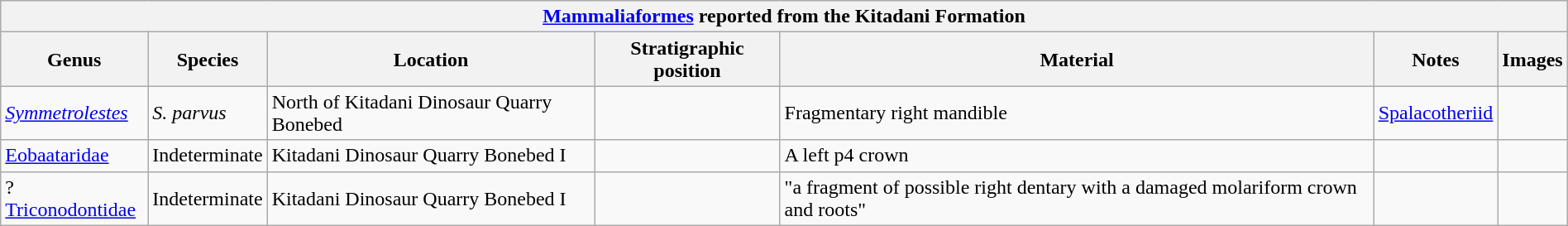<table class="wikitable" align="center" width="100%">
<tr>
<th colspan="7" align="center"><strong><a href='#'>Mammaliaformes</a> reported from the Kitadani Formation</strong></th>
</tr>
<tr>
<th>Genus</th>
<th>Species</th>
<th>Location</th>
<th>Stratigraphic position</th>
<th>Material</th>
<th>Notes</th>
<th>Images</th>
</tr>
<tr>
<td><em><a href='#'>Symmetrolestes</a></em></td>
<td><em>S. parvus</em></td>
<td>North of Kitadani Dinosaur Quarry Bonebed</td>
<td></td>
<td>Fragmentary right mandible</td>
<td><a href='#'>Spalacotheriid</a></td>
<td></td>
</tr>
<tr>
<td><a href='#'>Eobaataridae</a></td>
<td>Indeterminate</td>
<td>Kitadani Dinosaur Quarry Bonebed I</td>
<td></td>
<td>A left p4 crown</td>
<td></td>
<td></td>
</tr>
<tr>
<td>?<a href='#'>Triconodontidae</a></td>
<td>Indeterminate</td>
<td>Kitadani Dinosaur Quarry Bonebed I</td>
<td></td>
<td>"a fragment of possible right dentary with a damaged molariform crown and roots"</td>
<td></td>
<td></td>
</tr>
</table>
